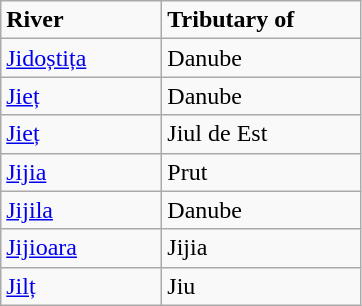<table class="wikitable">
<tr>
<td width="100pt"><strong>River</strong></td>
<td width="125pt"><strong>Tributary of</strong></td>
</tr>
<tr>
<td><a href='#'>Jidoștița</a></td>
<td>Danube</td>
</tr>
<tr>
<td><a href='#'>Jieț</a></td>
<td>Danube</td>
</tr>
<tr>
<td><a href='#'>Jieț</a></td>
<td>Jiul de Est</td>
</tr>
<tr>
<td><a href='#'>Jijia</a></td>
<td>Prut</td>
</tr>
<tr>
<td><a href='#'>Jijila</a></td>
<td>Danube</td>
</tr>
<tr>
<td><a href='#'>Jijioara</a></td>
<td>Jijia</td>
</tr>
<tr>
<td><a href='#'>Jilț</a></td>
<td>Jiu</td>
</tr>
</table>
